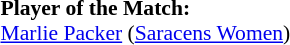<table width=100% style="font-size: 90%">
<tr>
<td><br><strong>Player of the Match:</strong>
<br> <a href='#'>Marlie Packer</a> (<a href='#'>Saracens Women</a>)</td>
</tr>
</table>
